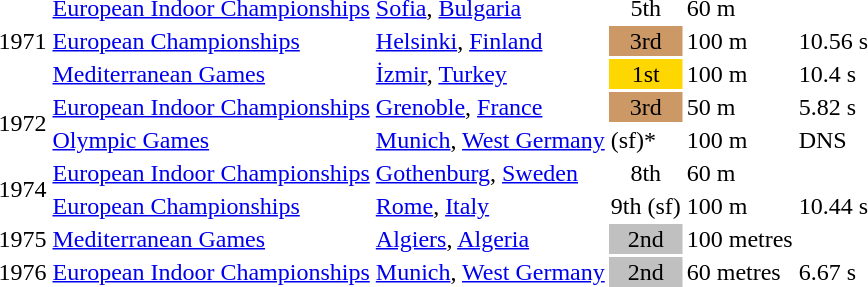<table>
<tr>
</tr>
<tr>
<td rowspan=3>1971</td>
<td><a href='#'>European Indoor Championships</a></td>
<td><a href='#'>Sofia</a>, <a href='#'>Bulgaria</a></td>
<td align="center">5th</td>
<td>60 m</td>
<td></td>
</tr>
<tr>
<td><a href='#'>European Championships</a></td>
<td><a href='#'>Helsinki</a>, <a href='#'>Finland</a></td>
<td bgcolor="cc9966" align="center">3rd</td>
<td>100 m</td>
<td>10.56 s</td>
</tr>
<tr>
<td><a href='#'>Mediterranean Games</a></td>
<td><a href='#'>İzmir</a>, <a href='#'>Turkey</a></td>
<td bgcolor="gold" align="center">1st</td>
<td>100 m</td>
<td>10.4 s</td>
</tr>
<tr>
<td rowspan=2>1972</td>
<td><a href='#'>European Indoor Championships</a></td>
<td><a href='#'>Grenoble</a>, <a href='#'>France</a></td>
<td bgcolor="cc9966" align="center">3rd</td>
<td>50 m</td>
<td>5.82 s</td>
</tr>
<tr>
<td><a href='#'>Olympic Games</a></td>
<td><a href='#'>Munich</a>, <a href='#'>West Germany</a></td>
<td>(sf)*</td>
<td>100 m</td>
<td>DNS</td>
</tr>
<tr>
<td rowspan=2>1974</td>
<td><a href='#'>European Indoor Championships</a></td>
<td><a href='#'>Gothenburg</a>, <a href='#'>Sweden</a></td>
<td align="center">8th</td>
<td>60 m</td>
<td></td>
</tr>
<tr>
<td><a href='#'>European Championships</a></td>
<td><a href='#'>Rome</a>, <a href='#'>Italy</a></td>
<td>9th (sf)</td>
<td>100 m</td>
<td>10.44 s</td>
</tr>
<tr>
<td>1975</td>
<td><a href='#'>Mediterranean Games</a></td>
<td><a href='#'>Algiers</a>, <a href='#'>Algeria</a></td>
<td bgcolor="silver" align="center">2nd</td>
<td>100 metres</td>
<td></td>
</tr>
<tr>
<td>1976</td>
<td><a href='#'>European Indoor Championships</a></td>
<td><a href='#'>Munich</a>, <a href='#'>West Germany</a></td>
<td bgcolor="silver" align="center">2nd</td>
<td>60 metres</td>
<td>6.67 s</td>
</tr>
<tr>
</tr>
</table>
